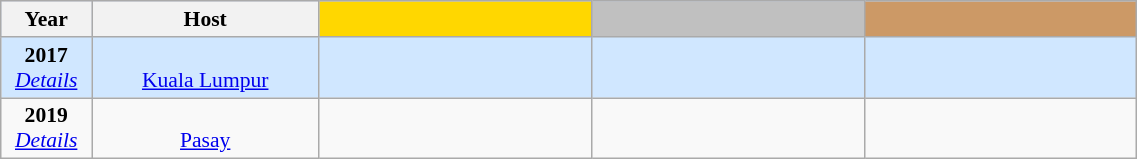<table class="wikitable"  style="font-size:90%; text-align:center; width:60%;">
<tr style="background:#c1d8ff;">
<th width=8%>Year</th>
<th width=20%>Host</th>
<th style="background:gold; width:24%;"></th>
<th style="background:silver; width:24%;"></th>
<th style="background:#c96; width:24%;"></th>
</tr>
<tr style="background:#d0e7ff;">
<td><strong>2017</strong><br><em><a href='#'>Details</a></em></td>
<td> <br><a href='#'>Kuala Lumpur</a></td>
<td><strong></strong></td>
<td></td>
<td></td>
</tr>
<tr>
<td><strong>2019</strong><br><em><a href='#'>Details</a></em></td>
<td> <br><a href='#'>Pasay</a></td>
<td><strong></strong></td>
<td></td>
<td></td>
</tr>
</table>
